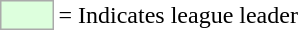<table>
<tr>
<td style="background:#DDFFDD; border:1px solid #aaa; width:2em;"></td>
<td>= Indicates league leader</td>
</tr>
</table>
